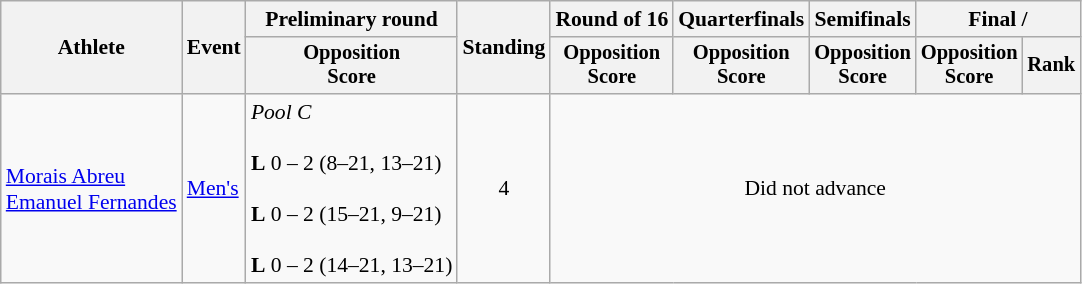<table class=wikitable style="font-size:90%">
<tr>
<th rowspan="2">Athlete</th>
<th rowspan="2">Event</th>
<th>Preliminary round</th>
<th rowspan="2">Standing</th>
<th>Round of 16</th>
<th>Quarterfinals</th>
<th>Semifinals</th>
<th colspan=2>Final / </th>
</tr>
<tr style="font-size:95%">
<th>Opposition<br>Score</th>
<th>Opposition<br>Score</th>
<th>Opposition<br>Score</th>
<th>Opposition<br>Score</th>
<th>Opposition<br>Score</th>
<th>Rank</th>
</tr>
<tr align=center>
<td align=left><a href='#'>Morais Abreu</a><br><a href='#'>Emanuel Fernandes</a></td>
<td align=left><a href='#'>Men's</a></td>
<td align=left><em>Pool C</em><br><br><strong>L</strong> 0 – 2 (8–21, 13–21)<br><br><strong>L</strong> 0 – 2 (15–21, 9–21)<br><br><strong>L</strong> 0 – 2 (14–21, 13–21)</td>
<td>4</td>
<td colspan=5>Did not advance</td>
</tr>
</table>
